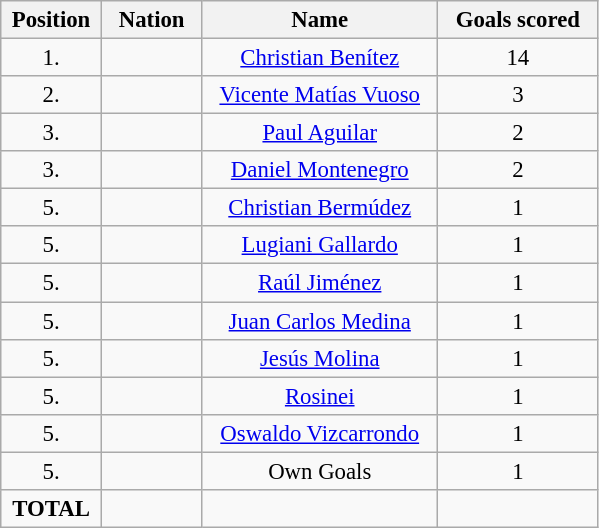<table class="wikitable" style="font-size: 95%; text-align: center;">
<tr>
<th width=60>Position</th>
<th width=60>Nation</th>
<th width=150>Name</th>
<th width=100>Goals scored</th>
</tr>
<tr>
<td>1.</td>
<td></td>
<td><a href='#'>Christian Benítez</a></td>
<td>14</td>
</tr>
<tr>
<td>2.</td>
<td></td>
<td><a href='#'>Vicente Matías Vuoso</a></td>
<td>3</td>
</tr>
<tr>
<td>3.</td>
<td></td>
<td><a href='#'>Paul Aguilar</a></td>
<td>2</td>
</tr>
<tr>
<td>3.</td>
<td></td>
<td><a href='#'>Daniel Montenegro</a></td>
<td>2</td>
</tr>
<tr>
<td>5.</td>
<td></td>
<td><a href='#'>Christian Bermúdez</a></td>
<td>1</td>
</tr>
<tr>
<td>5.</td>
<td></td>
<td><a href='#'>Lugiani Gallardo</a></td>
<td>1</td>
</tr>
<tr>
<td>5.</td>
<td></td>
<td><a href='#'>Raúl Jiménez</a></td>
<td>1</td>
</tr>
<tr>
<td>5.</td>
<td></td>
<td><a href='#'>Juan Carlos Medina</a></td>
<td>1</td>
</tr>
<tr>
<td>5.</td>
<td></td>
<td><a href='#'>Jesús Molina</a></td>
<td>1</td>
</tr>
<tr>
<td>5.</td>
<td></td>
<td><a href='#'>Rosinei</a></td>
<td>1</td>
</tr>
<tr>
<td>5.</td>
<td></td>
<td><a href='#'>Oswaldo Vizcarrondo</a></td>
<td>1</td>
</tr>
<tr>
<td>5.</td>
<td></td>
<td>Own Goals</td>
<td>1</td>
</tr>
<tr>
<td><strong>TOTAL</strong></td>
<td></td>
<td></td>
<td></td>
</tr>
</table>
